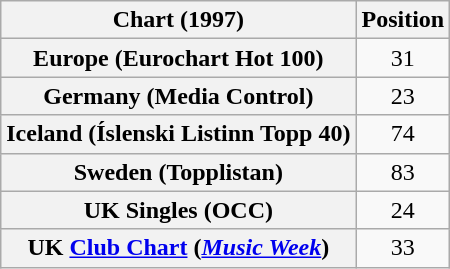<table class="wikitable sortable plainrowheaders" style="text-align:center">
<tr>
<th>Chart (1997)</th>
<th>Position</th>
</tr>
<tr>
<th scope="row">Europe (Eurochart Hot 100)</th>
<td>31</td>
</tr>
<tr>
<th scope="row">Germany (Media Control)</th>
<td>23</td>
</tr>
<tr>
<th scope="row">Iceland (Íslenski Listinn Topp 40)</th>
<td>74</td>
</tr>
<tr>
<th scope="row">Sweden (Topplistan)</th>
<td>83</td>
</tr>
<tr>
<th scope="row">UK Singles (OCC)</th>
<td>24</td>
</tr>
<tr>
<th scope="row">UK <a href='#'>Club Chart</a> (<em><a href='#'>Music Week</a></em>)</th>
<td>33</td>
</tr>
</table>
